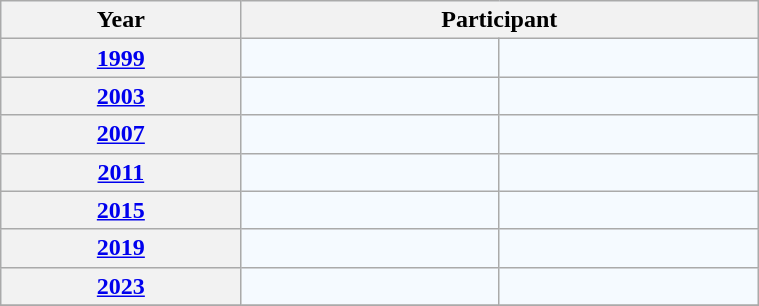<table class="wikitable zebra" style="background-color:#F5FAFF; width:40%">
<tr>
<th>Year</th>
<th colspan="2">Participant</th>
</tr>
<tr>
<th><a href='#'>1999</a></th>
<td></td>
<td></td>
</tr>
<tr>
<th><a href='#'>2003</a></th>
<td></td>
<td></td>
</tr>
<tr>
<th><a href='#'>2007</a></th>
<td></td>
<td></td>
</tr>
<tr>
<th><a href='#'>2011</a></th>
<td></td>
<td></td>
</tr>
<tr>
<th><a href='#'>2015</a></th>
<td></td>
<td></td>
</tr>
<tr>
<th><a href='#'>2019</a></th>
<td></td>
<td></td>
</tr>
<tr>
<th><a href='#'>2023</a></th>
<td></td>
<td></td>
</tr>
<tr>
</tr>
</table>
